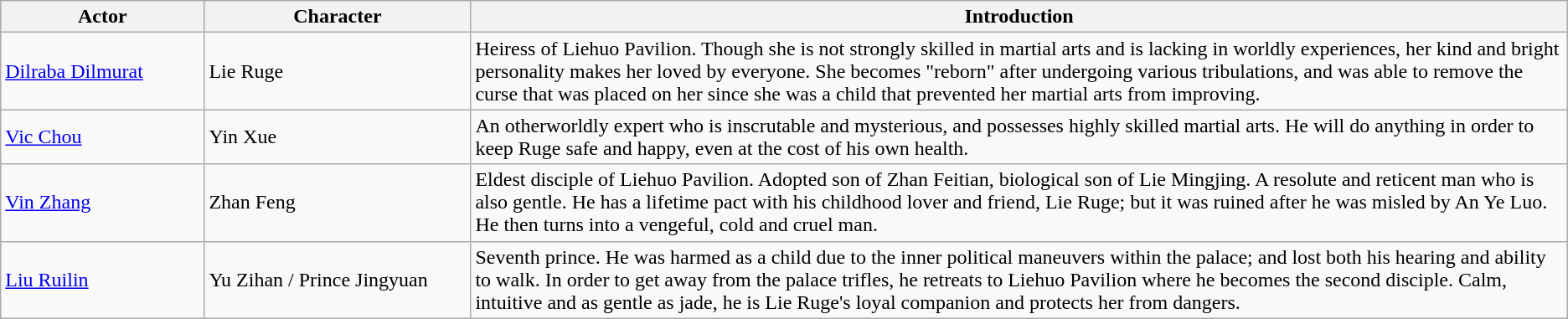<table class="wikitable">
<tr>
<th style="width:13%">Actor</th>
<th style="width:17%">Character</th>
<th>Introduction</th>
</tr>
<tr>
<td><a href='#'>Dilraba Dilmurat</a></td>
<td>Lie Ruge</td>
<td>Heiress of Liehuo Pavilion. Though she is not strongly skilled in martial arts and is lacking in worldly experiences, her kind and bright personality makes her loved by everyone. She becomes "reborn" after undergoing various tribulations, and was able to remove the curse that was placed on her since she was a child that prevented her martial arts from improving.</td>
</tr>
<tr>
<td><a href='#'>Vic Chou</a></td>
<td>Yin Xue</td>
<td>An otherworldly expert who is inscrutable and mysterious, and possesses highly skilled martial arts. He will do anything in order to keep Ruge safe and happy, even at the cost of his own health.</td>
</tr>
<tr>
<td><a href='#'>Vin Zhang</a></td>
<td>Zhan Feng</td>
<td>Eldest disciple of Liehuo Pavilion. Adopted son of Zhan Feitian, biological son of Lie Mingjing. A resolute and reticent man who is also gentle. He has a lifetime pact with his childhood lover and friend, Lie Ruge; but it was ruined after he was misled by An Ye Luo. He then turns into a vengeful, cold and cruel man.</td>
</tr>
<tr>
<td><a href='#'>Liu Ruilin</a></td>
<td>Yu Zihan / Prince Jingyuan</td>
<td>Seventh prince. He was harmed as a child due to the inner political maneuvers within the palace; and lost both his hearing and ability to walk. In order to get away from the palace trifles, he retreats to Liehuo Pavilion where he becomes the second disciple. Calm, intuitive and as gentle as jade, he is Lie Ruge's loyal companion and protects her from dangers.</td>
</tr>
</table>
